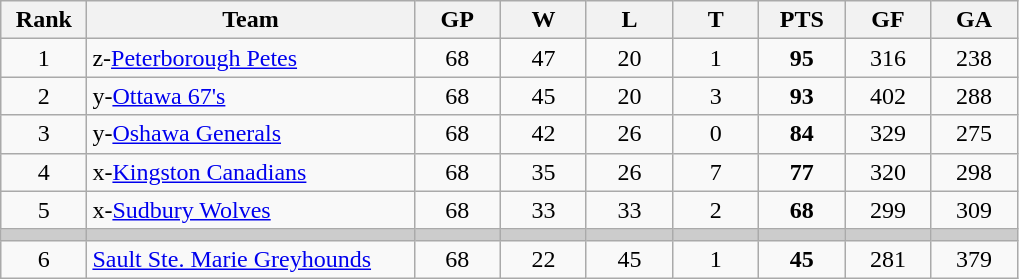<table class="wikitable sortable" style="text-align:center">
<tr>
<th width="7.5%">Rank</th>
<th width="28.5%">Team</th>
<th width="7.5%">GP</th>
<th width="7.5%">W</th>
<th width="7.5%">L</th>
<th width="7.5%">T</th>
<th width="7.5%">PTS</th>
<th width="7.5%">GF</th>
<th width="7.5%">GA</th>
</tr>
<tr>
<td>1</td>
<td align=left>z-<a href='#'>Peterborough Petes</a></td>
<td>68</td>
<td>47</td>
<td>20</td>
<td>1</td>
<td><strong>95</strong></td>
<td>316</td>
<td>238</td>
</tr>
<tr>
<td>2</td>
<td align=left>y-<a href='#'>Ottawa 67's</a></td>
<td>68</td>
<td>45</td>
<td>20</td>
<td>3</td>
<td><strong>93</strong></td>
<td>402</td>
<td>288</td>
</tr>
<tr>
<td>3</td>
<td align=left>y-<a href='#'>Oshawa Generals</a></td>
<td>68</td>
<td>42</td>
<td>26</td>
<td>0</td>
<td><strong>84</strong></td>
<td>329</td>
<td>275</td>
</tr>
<tr>
<td>4</td>
<td align=left>x-<a href='#'>Kingston Canadians</a></td>
<td>68</td>
<td>35</td>
<td>26</td>
<td>7</td>
<td><strong>77</strong></td>
<td>320</td>
<td>298</td>
</tr>
<tr>
<td>5</td>
<td align=left>x-<a href='#'>Sudbury Wolves</a></td>
<td>68</td>
<td>33</td>
<td>33</td>
<td>2</td>
<td><strong>68</strong></td>
<td>299</td>
<td>309</td>
</tr>
<tr style="background-color:#cccccc;">
<td></td>
<td></td>
<td></td>
<td></td>
<td></td>
<td></td>
<td></td>
<td></td>
<td></td>
</tr>
<tr>
<td>6</td>
<td align=left><a href='#'>Sault Ste. Marie Greyhounds</a></td>
<td>68</td>
<td>22</td>
<td>45</td>
<td>1</td>
<td><strong>45</strong></td>
<td>281</td>
<td>379</td>
</tr>
</table>
